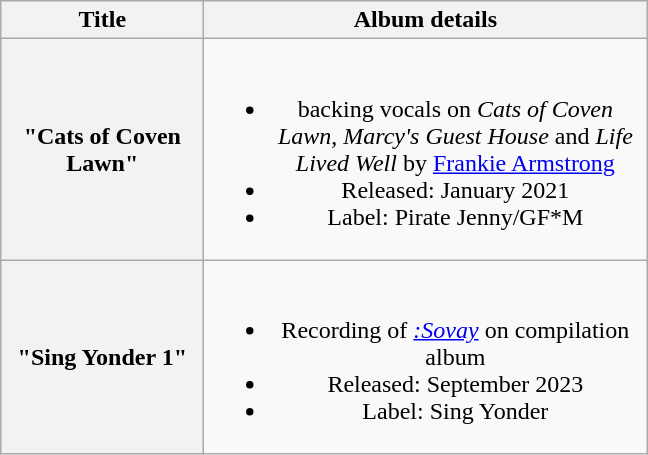<table class="wikitable plainrowheaders" style="text-align:center;">
<tr>
<th scope="col" style="width:8em;">Title</th>
<th scope="col" style="width:18em;">Album details</th>
</tr>
<tr>
<th scope="row">"Cats of Coven Lawn"</th>
<td><br><ul><li>backing vocals on <em>Cats of Coven Lawn</em>, <em>Marcy's Guest House</em> and <em>Life Lived Well</em> by <a href='#'>Frankie Armstrong</a></li><li>Released: January 2021</li><li>Label: Pirate Jenny/GF*M</li></ul></td>
</tr>
<tr>
<th scope="row">"Sing Yonder 1"</th>
<td><br><ul><li>Recording of <em><a href='#'>:Sovay</a></em> on compilation album</li><li>Released: September 2023</li><li>Label: Sing Yonder</li></ul></td>
</tr>
</table>
